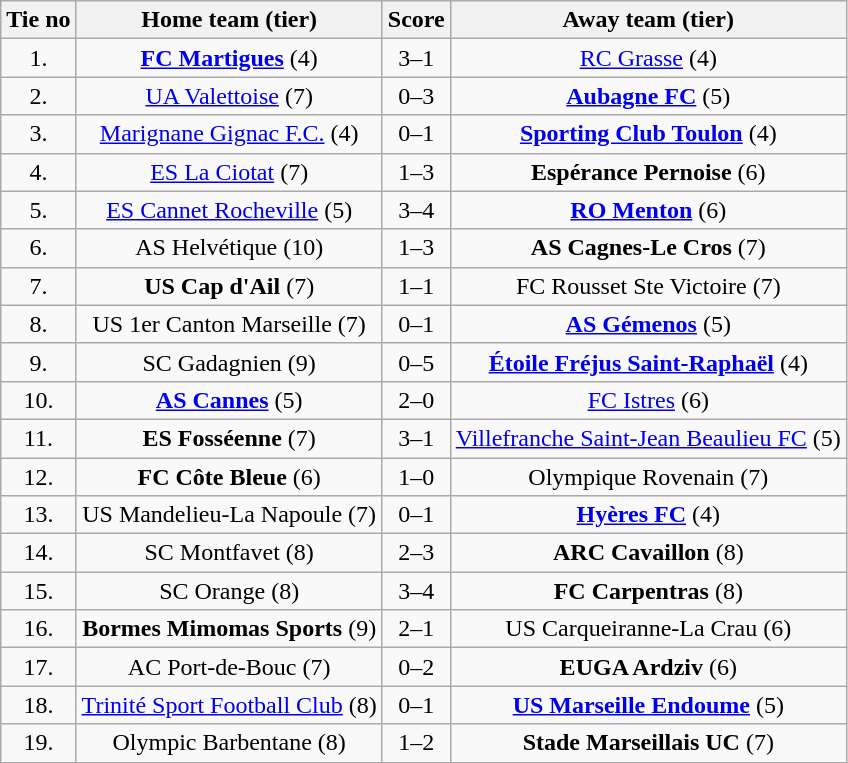<table class="wikitable" style="text-align: center">
<tr>
<th>Tie no</th>
<th>Home team (tier)</th>
<th>Score</th>
<th>Away team (tier)</th>
</tr>
<tr>
<td>1.</td>
<td><strong><a href='#'>FC Martigues</a></strong> (4)</td>
<td>3–1</td>
<td><a href='#'>RC Grasse</a> (4)</td>
</tr>
<tr>
<td>2.</td>
<td><a href='#'>UA Valettoise</a> (7)</td>
<td>0–3</td>
<td><strong><a href='#'>Aubagne FC</a></strong> (5)</td>
</tr>
<tr>
<td>3.</td>
<td><a href='#'>Marignane Gignac F.C.</a> (4)</td>
<td>0–1 </td>
<td><strong><a href='#'>Sporting Club Toulon</a></strong> (4)</td>
</tr>
<tr>
<td>4.</td>
<td><a href='#'>ES La Ciotat</a> (7)</td>
<td>1–3</td>
<td><strong>Espérance Pernoise</strong> (6)</td>
</tr>
<tr>
<td>5.</td>
<td><a href='#'>ES Cannet Rocheville</a> (5)</td>
<td>3–4 </td>
<td><strong><a href='#'>RO Menton</a></strong> (6)</td>
</tr>
<tr>
<td>6.</td>
<td>AS Helvétique (10)</td>
<td>1–3</td>
<td><strong>AS Cagnes-Le Cros</strong> (7)</td>
</tr>
<tr>
<td>7.</td>
<td><strong>US Cap d'Ail</strong> (7)</td>
<td>1–1 </td>
<td>FC Rousset Ste Victoire (7)</td>
</tr>
<tr>
<td>8.</td>
<td>US 1er Canton Marseille (7)</td>
<td>0–1</td>
<td><strong><a href='#'>AS Gémenos</a></strong> (5)</td>
</tr>
<tr>
<td>9.</td>
<td>SC Gadagnien (9)</td>
<td>0–5</td>
<td><strong><a href='#'>Étoile Fréjus Saint-Raphaël</a></strong> (4)</td>
</tr>
<tr>
<td>10.</td>
<td><strong><a href='#'>AS Cannes</a></strong> (5)</td>
<td>2–0</td>
<td><a href='#'>FC Istres</a> (6)</td>
</tr>
<tr>
<td>11.</td>
<td><strong>ES Fosséenne</strong> (7)</td>
<td>3–1</td>
<td><a href='#'>Villefranche Saint-Jean Beaulieu FC</a> (5)</td>
</tr>
<tr>
<td>12.</td>
<td><strong>FC Côte Bleue</strong> (6)</td>
<td>1–0</td>
<td>Olympique Rovenain (7)</td>
</tr>
<tr>
<td>13.</td>
<td>US Mandelieu-La Napoule (7)</td>
<td>0–1</td>
<td><strong><a href='#'>Hyères FC</a></strong> (4)</td>
</tr>
<tr>
<td>14.</td>
<td>SC Montfavet (8)</td>
<td>2–3</td>
<td><strong>ARC Cavaillon</strong> (8)</td>
</tr>
<tr>
<td>15.</td>
<td>SC Orange (8)</td>
<td>3–4 </td>
<td><strong>FC Carpentras</strong> (8)</td>
</tr>
<tr>
<td>16.</td>
<td><strong>Bormes Mimomas Sports</strong> (9)</td>
<td>2–1 </td>
<td>US Carqueiranne-La Crau (6)</td>
</tr>
<tr>
<td>17.</td>
<td>AC Port-de-Bouc (7)</td>
<td>0–2 </td>
<td><strong>EUGA Ardziv</strong> (6)</td>
</tr>
<tr>
<td>18.</td>
<td><a href='#'>Trinité Sport Football Club</a> (8)</td>
<td>0–1</td>
<td><strong><a href='#'>US Marseille Endoume</a></strong> (5)</td>
</tr>
<tr>
<td>19.</td>
<td>Olympic Barbentane (8)</td>
<td>1–2</td>
<td><strong>Stade Marseillais UC</strong> (7)</td>
</tr>
</table>
